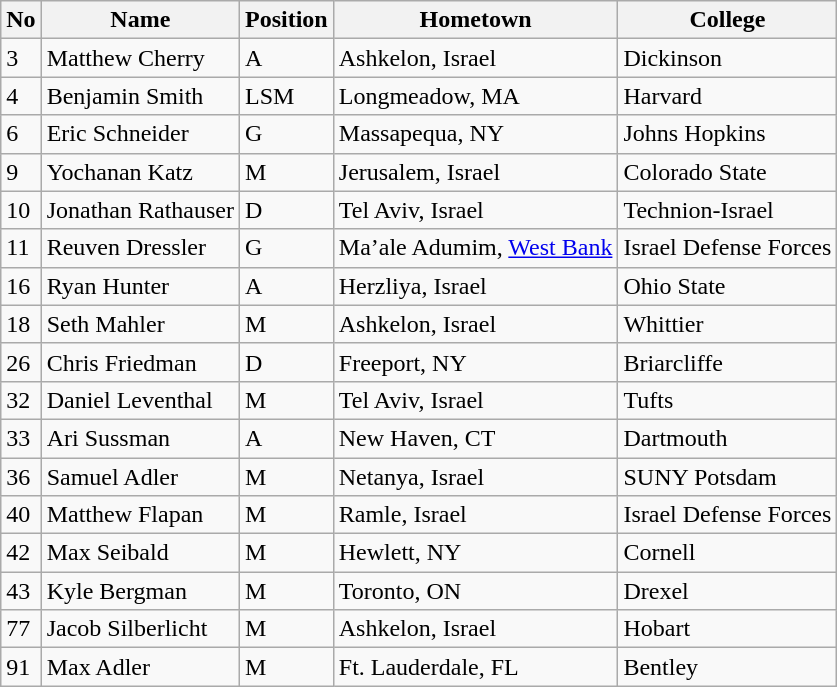<table class="wikitable">
<tr>
<th>No</th>
<th>Name</th>
<th>Position</th>
<th>Hometown</th>
<th>College</th>
</tr>
<tr>
<td>3</td>
<td>Matthew Cherry</td>
<td>A</td>
<td>Ashkelon, Israel</td>
<td>Dickinson</td>
</tr>
<tr>
<td>4</td>
<td>Benjamin Smith</td>
<td>LSM</td>
<td>Longmeadow, MA</td>
<td>Harvard</td>
</tr>
<tr>
<td>6</td>
<td>Eric Schneider</td>
<td>G</td>
<td>Massapequa, NY</td>
<td>Johns Hopkins</td>
</tr>
<tr>
<td>9</td>
<td>Yochanan Katz</td>
<td>M</td>
<td>Jerusalem, Israel</td>
<td>Colorado State</td>
</tr>
<tr>
<td>10</td>
<td>Jonathan Rathauser</td>
<td>D</td>
<td>Tel Aviv, Israel</td>
<td>Technion-Israel</td>
</tr>
<tr>
<td>11</td>
<td>Reuven Dressler</td>
<td>G</td>
<td>Ma’ale Adumim, <a href='#'>West Bank</a></td>
<td>Israel Defense Forces</td>
</tr>
<tr>
<td>16</td>
<td>Ryan Hunter</td>
<td>A</td>
<td>Herzliya, Israel</td>
<td>Ohio State</td>
</tr>
<tr>
<td>18</td>
<td>Seth Mahler</td>
<td>M</td>
<td>Ashkelon, Israel</td>
<td>Whittier</td>
</tr>
<tr>
<td>26</td>
<td>Chris Friedman</td>
<td>D</td>
<td>Freeport, NY</td>
<td>Briarcliffe</td>
</tr>
<tr>
<td>32</td>
<td>Daniel Leventhal</td>
<td>M</td>
<td>Tel Aviv, Israel</td>
<td>Tufts</td>
</tr>
<tr>
<td>33</td>
<td>Ari Sussman</td>
<td>A</td>
<td>New Haven, CT</td>
<td>Dartmouth</td>
</tr>
<tr>
<td>36</td>
<td>Samuel Adler</td>
<td>M</td>
<td>Netanya, Israel</td>
<td>SUNY Potsdam</td>
</tr>
<tr>
<td>40</td>
<td>Matthew Flapan</td>
<td>M</td>
<td>Ramle, Israel</td>
<td>Israel Defense Forces</td>
</tr>
<tr>
<td>42</td>
<td>Max Seibald</td>
<td>M</td>
<td>Hewlett, NY</td>
<td>Cornell</td>
</tr>
<tr>
<td>43</td>
<td>Kyle Bergman</td>
<td>M</td>
<td>Toronto, ON</td>
<td>Drexel</td>
</tr>
<tr>
<td>77</td>
<td>Jacob Silberlicht</td>
<td>M</td>
<td>Ashkelon, Israel</td>
<td>Hobart</td>
</tr>
<tr>
<td>91</td>
<td>Max Adler</td>
<td>M</td>
<td>Ft. Lauderdale, FL</td>
<td>Bentley</td>
</tr>
</table>
